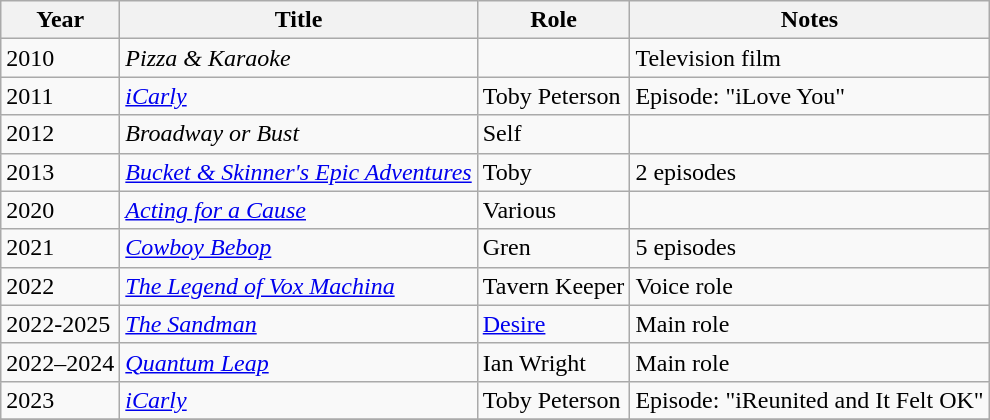<table class="wikitable unsortable">
<tr>
<th scope="col">Year</th>
<th scope="col">Title</th>
<th scope="col">Role</th>
<th scope="col">Notes</th>
</tr>
<tr>
<td>2010</td>
<td scope="row"><em>Pizza & Karaoke</em></td>
<td></td>
<td>Television film</td>
</tr>
<tr>
<td>2011</td>
<td scope="row"><em><a href='#'>iCarly</a></em></td>
<td>Toby Peterson</td>
<td>Episode: "iLove You"</td>
</tr>
<tr>
<td>2012</td>
<td scope="row"><em>Broadway or Bust</em></td>
<td>Self</td>
<td></td>
</tr>
<tr>
<td>2013</td>
<td scope="row"><em><a href='#'>Bucket & Skinner's Epic Adventures</a></em></td>
<td>Toby</td>
<td>2 episodes</td>
</tr>
<tr>
<td>2020</td>
<td scope="row"><em><a href='#'>Acting for a Cause</a></em></td>
<td>Various</td>
<td></td>
</tr>
<tr>
<td>2021</td>
<td scope="row"><em><a href='#'>Cowboy Bebop</a></em></td>
<td>Gren</td>
<td>5 episodes</td>
</tr>
<tr>
<td>2022</td>
<td scope="row"><em><a href='#'>The Legend of Vox Machina</a></em></td>
<td>Tavern Keeper</td>
<td>Voice role</td>
</tr>
<tr>
<td>2022-2025</td>
<td scope="row"><em><a href='#'>The Sandman</a></em></td>
<td><a href='#'>Desire</a></td>
<td>Main role</td>
</tr>
<tr>
<td>2022–2024</td>
<td scope="row"><em><a href='#'>Quantum Leap</a></em></td>
<td>Ian Wright</td>
<td>Main role</td>
</tr>
<tr>
<td>2023</td>
<td scope="row"><em><a href='#'>iCarly</a></em></td>
<td>Toby Peterson</td>
<td>Episode: "iReunited and It Felt OK"</td>
</tr>
<tr>
</tr>
</table>
